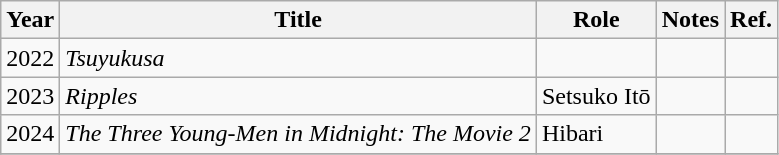<table class="wikitable">
<tr>
<th>Year</th>
<th>Title</th>
<th>Role</th>
<th>Notes</th>
<th>Ref.</th>
</tr>
<tr>
<td>2022</td>
<td><em>Tsuyukusa</em></td>
<td></td>
<td></td>
<td></td>
</tr>
<tr>
<td>2023</td>
<td><em>Ripples</em></td>
<td>Setsuko Itō</td>
<td></td>
<td></td>
</tr>
<tr>
<td>2024</td>
<td><em>The Three Young-Men in Midnight: The Movie 2</em></td>
<td>Hibari</td>
<td></td>
<td></td>
</tr>
<tr>
</tr>
</table>
